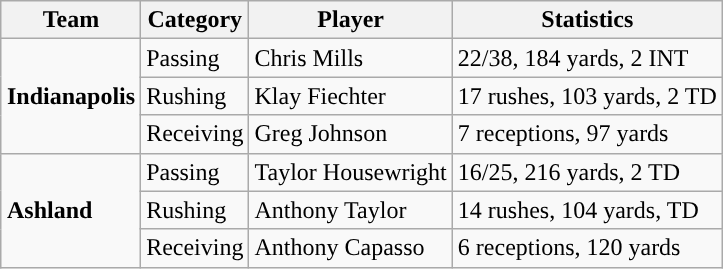<table class="wikitable" style="float: right;">
<tr>
<th>Team</th>
<th>Category</th>
<th>Player</th>
<th>Statistics</th>
</tr>
<tr>
<td rowspan=3><strong>Indianapolis</strong></td>
<td>Passing</td>
<td>Chris Mills</td>
<td>22/38, 184 yards, 2 INT</td>
</tr>
<tr>
<td>Rushing</td>
<td>Klay Fiechter</td>
<td>17 rushes, 103 yards, 2 TD</td>
</tr>
<tr>
<td>Receiving</td>
<td>Greg Johnson</td>
<td>7 receptions, 97 yards</td>
</tr>
<tr>
<td rowspan=3><strong>Ashland</strong></td>
<td>Passing</td>
<td>Taylor Housewright</td>
<td>16/25, 216 yards, 2 TD</td>
</tr>
<tr>
<td>Rushing</td>
<td>Anthony Taylor</td>
<td>14 rushes, 104 yards, TD</td>
</tr>
<tr>
<td>Receiving</td>
<td>Anthony Capasso</td>
<td>6 receptions, 120 yards</td>
</tr>
</table>
